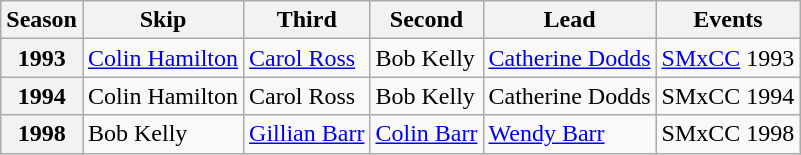<table class="wikitable">
<tr>
<th scope="col">Season</th>
<th scope="col">Skip</th>
<th scope="col">Third</th>
<th scope="col">Second</th>
<th scope="col">Lead</th>
<th scope="col">Events</th>
</tr>
<tr>
<th scope="row">1993</th>
<td><a href='#'>Colin Hamilton</a></td>
<td><a href='#'>Carol Ross</a></td>
<td>Bob Kelly</td>
<td><a href='#'>Catherine Dodds</a></td>
<td><a href='#'>SMxCC</a> 1993 </td>
</tr>
<tr>
<th scope="row">1994</th>
<td>Colin Hamilton</td>
<td>Carol Ross</td>
<td>Bob Kelly</td>
<td>Catherine Dodds</td>
<td>SMxCC 1994 </td>
</tr>
<tr>
<th scope="row">1998</th>
<td>Bob Kelly</td>
<td><a href='#'>Gillian Barr</a></td>
<td><a href='#'>Colin Barr</a></td>
<td><a href='#'>Wendy Barr</a></td>
<td>SMxCC 1998 </td>
</tr>
</table>
